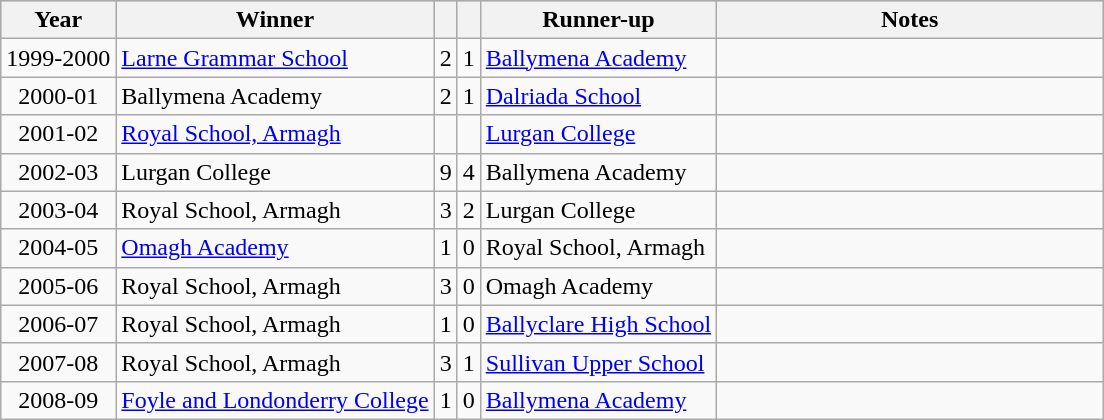<table class="wikitable">
<tr style="background:silver;">
<th><strong>Year</strong></th>
<th><strong>Winner</strong></th>
<th></th>
<th></th>
<th><strong>Runner-up</strong></th>
<th><strong>Notes</strong></th>
</tr>
<tr>
<td align="center">1999-2000</td>
<td><a href='#'>Larne Grammar School</a></td>
<td align="center">2</td>
<td align="center">1</td>
<td><a href='#'>Ballymena Academy</a></td>
<td width="250"></td>
</tr>
<tr>
<td align="center">2000-01</td>
<td>Ballymena Academy</td>
<td align="center">2</td>
<td align="center">1</td>
<td><a href='#'>Dalriada School</a></td>
<td></td>
</tr>
<tr>
<td align="center">2001-02</td>
<td><a href='#'>Royal School, Armagh</a></td>
<td align="center"></td>
<td align="center"></td>
<td><a href='#'>Lurgan College</a></td>
<td></td>
</tr>
<tr>
<td align="center">2002-03</td>
<td>Lurgan College</td>
<td align="center">9</td>
<td align="center">4</td>
<td>Ballymena Academy</td>
<td></td>
</tr>
<tr>
<td align="center">2003-04</td>
<td>Royal School, Armagh</td>
<td align="center">3</td>
<td align="center">2</td>
<td>Lurgan College</td>
<td></td>
</tr>
<tr>
<td align="center">2004-05</td>
<td><a href='#'>Omagh Academy</a></td>
<td align="center">1</td>
<td align="center">0</td>
<td>Royal School, Armagh</td>
<td></td>
</tr>
<tr>
<td align="center">2005-06</td>
<td>Royal School, Armagh</td>
<td align="center">3</td>
<td align="center">0</td>
<td>Omagh Academy</td>
<td></td>
</tr>
<tr>
<td align="center">2006-07</td>
<td>Royal School, Armagh</td>
<td align="center">1</td>
<td align="center">0</td>
<td><a href='#'>Ballyclare High School</a></td>
<td></td>
</tr>
<tr>
<td align="center">2007-08</td>
<td>Royal School, Armagh</td>
<td align="center">3</td>
<td align="center">1</td>
<td><a href='#'>Sullivan Upper School</a></td>
<td></td>
</tr>
<tr>
<td align="center">2008-09</td>
<td><a href='#'>Foyle and Londonderry College</a></td>
<td align="center">1</td>
<td align="center">0</td>
<td><a href='#'>Ballymena Academy</a></td>
<td></td>
</tr>
</table>
